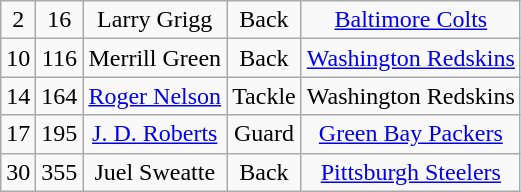<table class="wikitable" style="text-align:center">
<tr>
<td>2</td>
<td>16</td>
<td>Larry Grigg</td>
<td>Back</td>
<td><a href='#'>Baltimore Colts</a></td>
</tr>
<tr>
<td>10</td>
<td>116</td>
<td>Merrill Green</td>
<td>Back</td>
<td><a href='#'>Washington Redskins</a></td>
</tr>
<tr>
<td>14</td>
<td>164</td>
<td><a href='#'>Roger Nelson</a></td>
<td>Tackle</td>
<td>Washington Redskins</td>
</tr>
<tr>
<td>17</td>
<td>195</td>
<td><a href='#'>J. D. Roberts</a></td>
<td>Guard</td>
<td><a href='#'>Green Bay Packers</a></td>
</tr>
<tr>
<td>30</td>
<td>355</td>
<td>Juel Sweatte</td>
<td>Back</td>
<td><a href='#'>Pittsburgh Steelers</a></td>
</tr>
</table>
